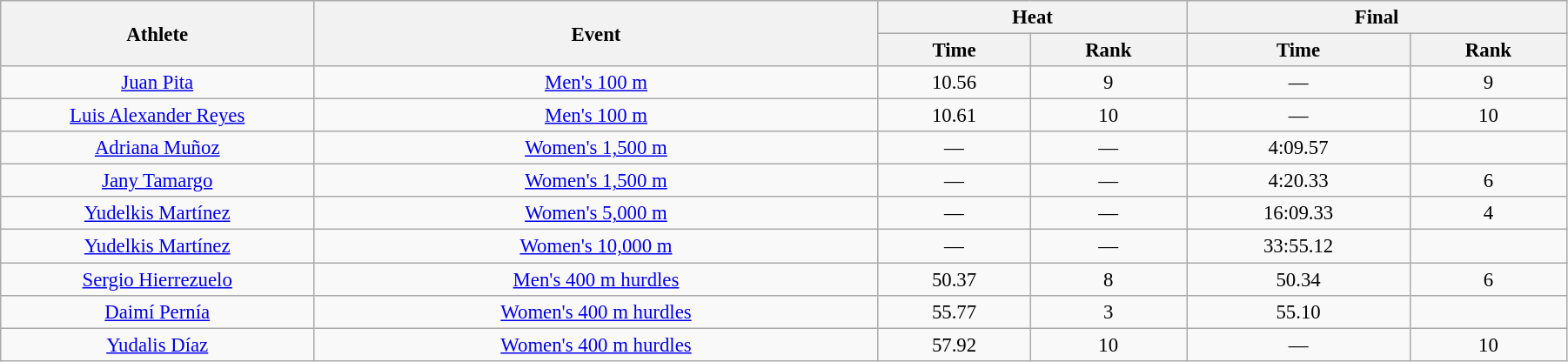<table class="wikitable" style="font-size:95%; text-align:center;" width="95%">
<tr>
<th rowspan="2">Athlete</th>
<th rowspan="2">Event</th>
<th colspan="2">Heat</th>
<th colspan="2">Final</th>
</tr>
<tr>
<th>Time</th>
<th>Rank</th>
<th>Time</th>
<th>Rank</th>
</tr>
<tr>
<td width=20%><a href='#'>Juan Pita</a></td>
<td><a href='#'>Men's 100 m</a></td>
<td>10.56</td>
<td>9</td>
<td>—</td>
<td>9</td>
</tr>
<tr>
<td width=20%><a href='#'>Luis Alexander Reyes</a></td>
<td><a href='#'>Men's 100 m</a></td>
<td>10.61</td>
<td>10</td>
<td>—</td>
<td>10</td>
</tr>
<tr>
<td width=20%><a href='#'>Adriana Muñoz</a></td>
<td><a href='#'>Women's 1,500 m</a></td>
<td>—</td>
<td>—</td>
<td>4:09.57</td>
<td></td>
</tr>
<tr>
<td width=20%><a href='#'>Jany Tamargo</a></td>
<td><a href='#'>Women's 1,500 m</a></td>
<td>—</td>
<td>—</td>
<td>4:20.33</td>
<td>6</td>
</tr>
<tr>
<td width=20%><a href='#'>Yudelkis Martínez</a></td>
<td><a href='#'>Women's 5,000 m</a></td>
<td>—</td>
<td>—</td>
<td>16:09.33</td>
<td>4</td>
</tr>
<tr>
<td width=20%><a href='#'>Yudelkis Martínez</a></td>
<td><a href='#'>Women's 10,000 m</a></td>
<td>—</td>
<td>—</td>
<td>33:55.12</td>
<td></td>
</tr>
<tr>
<td width=20%><a href='#'>Sergio Hierrezuelo</a></td>
<td><a href='#'>Men's 400 m hurdles</a></td>
<td>50.37</td>
<td>8</td>
<td>50.34</td>
<td>6</td>
</tr>
<tr>
<td width=20%><a href='#'>Daimí Pernía</a></td>
<td><a href='#'>Women's 400 m hurdles</a></td>
<td>55.77</td>
<td>3</td>
<td>55.10</td>
<td></td>
</tr>
<tr>
<td width=20%><a href='#'>Yudalis Díaz</a></td>
<td><a href='#'>Women's 400 m hurdles</a></td>
<td>57.92</td>
<td>10</td>
<td>—</td>
<td>10</td>
</tr>
</table>
